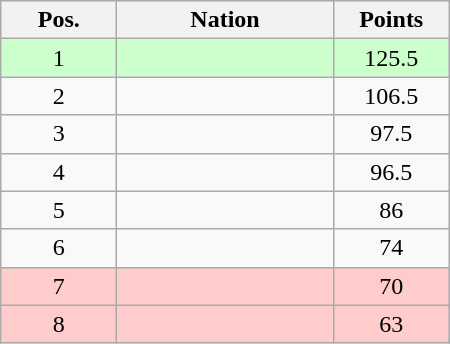<table class="wikitable gauche" cellspacing="1" style="width:300px;">
<tr style="background:#efefef; text-align:center;">
<th style="width:70px;">Pos.</th>
<th>Nation</th>
<th style="width:70px;">Points</th>
</tr>
<tr style="vertical-align:top; text-align:center; background:#ccffcc;">
<td>1</td>
<td style="text-align:left;"></td>
<td>125.5</td>
</tr>
<tr style="vertical-align:top; text-align:center;">
<td>2</td>
<td style="text-align:left;"></td>
<td>106.5</td>
</tr>
<tr style="vertical-align:top; text-align:center;">
<td>3</td>
<td style="text-align:left;"></td>
<td>97.5</td>
</tr>
<tr style="vertical-align:top; text-align:center;">
<td>4</td>
<td style="text-align:left;"></td>
<td>96.5</td>
</tr>
<tr style="vertical-align:top; text-align:center;">
<td>5</td>
<td style="text-align:left;"></td>
<td>86</td>
</tr>
<tr style="vertical-align:top; text-align:center;">
<td>6</td>
<td style="text-align:left;"></td>
<td>74</td>
</tr>
<tr style="vertical-align:top; text-align:center; background:#ffcccc;">
<td>7</td>
<td style="text-align:left;"></td>
<td>70</td>
</tr>
<tr style="vertical-align:top; text-align:center; background:#ffcccc;">
<td>8</td>
<td style="text-align:left;"></td>
<td>63</td>
</tr>
</table>
